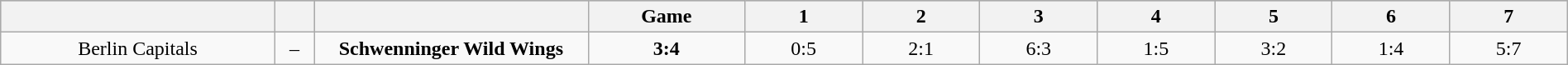<table class="wikitable" width="100%">
<tr style="background-color:#c0c0c0;">
<th style="width:17.5%;"></th>
<th style="width:2.5%;"></th>
<th style="width:17.5%;"></th>
<th style="width:10%;">Game</th>
<th style="width:7.5%;">1</th>
<th style="width:7.5%;">2</th>
<th style="width:7.5%;">3</th>
<th style="width:7.5%;">4</th>
<th style="width:7.5%;">5</th>
<th style="width:7.5%;">6</th>
<th style="width:7.5%;">7</th>
</tr>
<tr align="center">
<td>Berlin Capitals</td>
<td>–</td>
<td><strong>Schwenninger Wild Wings</strong></td>
<td><strong>3:4</strong></td>
<td>0:5</td>
<td>2:1</td>
<td>6:3</td>
<td>1:5</td>
<td>3:2</td>
<td>1:4</td>
<td>5:7</td>
</tr>
</table>
